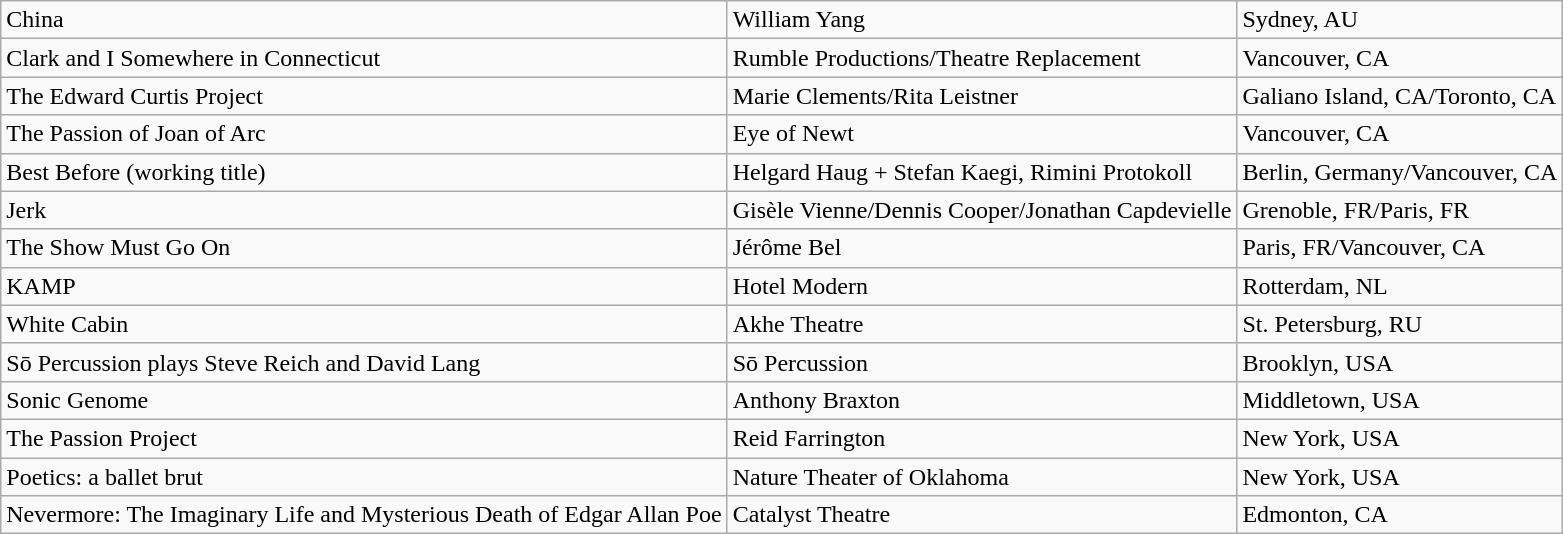<table class="wikitable">
<tr>
<td>China</td>
<td>William Yang</td>
<td>Sydney, AU</td>
</tr>
<tr>
<td>Clark and I Somewhere in Connecticut</td>
<td>Rumble Productions/Theatre Replacement</td>
<td>Vancouver, CA</td>
</tr>
<tr>
<td>The Edward Curtis Project</td>
<td>Marie Clements/Rita Leistner</td>
<td>Galiano Island, CA/Toronto, CA</td>
</tr>
<tr>
<td>The Passion of Joan of Arc</td>
<td>Eye of Newt</td>
<td>Vancouver, CA</td>
</tr>
<tr>
<td>Best Before (working title)</td>
<td>Helgard Haug + Stefan Kaegi, Rimini Protokoll</td>
<td>Berlin, Germany/Vancouver, CA</td>
</tr>
<tr>
<td>Jerk</td>
<td>Gisèle Vienne/Dennis Cooper/Jonathan Capdevielle</td>
<td>Grenoble, FR/Paris, FR</td>
</tr>
<tr>
<td>The Show Must Go On</td>
<td>Jérôme Bel</td>
<td>Paris, FR/Vancouver, CA</td>
</tr>
<tr>
<td>KAMP</td>
<td>Hotel Modern</td>
<td>Rotterdam, NL</td>
</tr>
<tr>
<td>White Cabin</td>
<td>Akhe Theatre</td>
<td>St. Petersburg, RU</td>
</tr>
<tr>
<td>Sō Percussion plays Steve Reich and David Lang</td>
<td>Sō Percussion</td>
<td>Brooklyn, USA</td>
</tr>
<tr>
<td>Sonic Genome</td>
<td>Anthony Braxton</td>
<td>Middletown, USA</td>
</tr>
<tr>
<td>The Passion Project</td>
<td>Reid Farrington</td>
<td>New York, USA</td>
</tr>
<tr>
<td>Poetics: a ballet brut</td>
<td>Nature Theater of Oklahoma</td>
<td>New York, USA</td>
</tr>
<tr>
<td>Nevermore: The Imaginary Life and Mysterious Death of Edgar Allan Poe</td>
<td>Catalyst Theatre</td>
<td>Edmonton, CA</td>
</tr>
</table>
